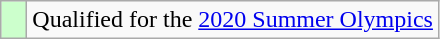<table class="wikitable" style="text-align:left">
<tr>
<td width=10px bgcolor=#ccffcc></td>
<td>Qualified for the <a href='#'>2020 Summer Olympics</a></td>
</tr>
</table>
